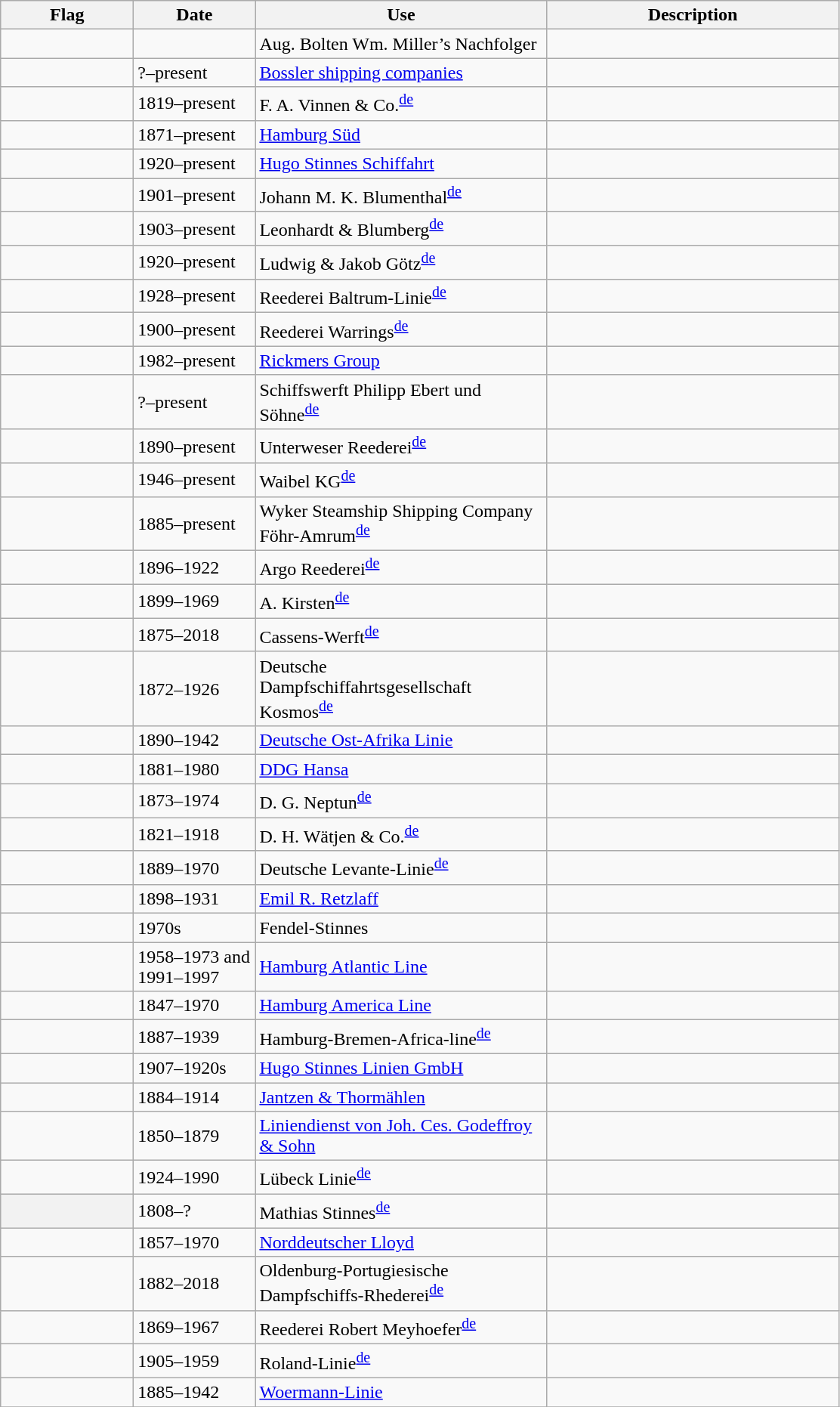<table class="wikitable">
<tr>
<th style="width:110px;">Flag</th>
<th style="width:100px;">Date</th>
<th style="width:250px;">Use</th>
<th style="width:250px;">Description</th>
</tr>
<tr>
<td></td>
<td></td>
<td>Aug. Bolten Wm. Miller’s Nachfolger</td>
<td></td>
</tr>
<tr>
<td></td>
<td>?–present</td>
<td><a href='#'>Bossler shipping companies</a></td>
<td></td>
</tr>
<tr>
<td></td>
<td>1819–present</td>
<td>F. A. Vinnen & Co.<sup><a href='#'>de</a></sup></td>
<td></td>
</tr>
<tr>
<td></td>
<td>1871–present</td>
<td><a href='#'>Hamburg Süd</a></td>
<td></td>
</tr>
<tr>
<td></td>
<td>1920–present</td>
<td><a href='#'>Hugo Stinnes Schiffahrt</a></td>
<td></td>
</tr>
<tr>
<td></td>
<td>1901–present</td>
<td>Johann M. K. Blumenthal<sup><a href='#'>de</a></sup></td>
<td></td>
</tr>
<tr>
<td></td>
<td>1903–present</td>
<td>Leonhardt & Blumberg<sup><a href='#'>de</a></sup></td>
<td></td>
</tr>
<tr>
<td></td>
<td>1920–present</td>
<td>Ludwig & Jakob Götz<sup><a href='#'>de</a></sup></td>
<td></td>
</tr>
<tr>
<td></td>
<td>1928–present</td>
<td>Reederei Baltrum-Linie<sup><a href='#'>de</a></sup></td>
<td></td>
</tr>
<tr>
<td></td>
<td>1900–present</td>
<td>Reederei Warrings<sup><a href='#'>de</a></sup></td>
<td></td>
</tr>
<tr>
<td></td>
<td>1982–present</td>
<td><a href='#'>Rickmers Group</a></td>
<td></td>
</tr>
<tr>
<td></td>
<td>?–present</td>
<td>Schiffswerft Philipp Ebert und Söhne<sup><a href='#'>de</a></sup></td>
<td></td>
</tr>
<tr>
<td></td>
<td>1890–present</td>
<td>Unterweser Reederei<sup><a href='#'>de</a></sup></td>
<td></td>
</tr>
<tr>
<td></td>
<td>1946–present</td>
<td>Waibel KG<sup><a href='#'>de</a></sup></td>
<td></td>
</tr>
<tr>
<td></td>
<td>1885–present</td>
<td>Wyker Steamship Shipping Company Föhr-Amrum<sup><a href='#'>de</a></sup></td>
<td></td>
</tr>
<tr>
<td></td>
<td>1896–1922</td>
<td>Argo Reederei<sup><a href='#'>de</a></sup></td>
<td></td>
</tr>
<tr>
<td></td>
<td>1899–1969</td>
<td>A. Kirsten<sup><a href='#'>de</a></sup></td>
<td></td>
</tr>
<tr>
<td></td>
<td>1875–2018</td>
<td>Cassens-Werft<sup><a href='#'>de</a></sup></td>
<td></td>
</tr>
<tr>
<td></td>
<td>1872–1926</td>
<td>Deutsche Dampfschiffahrtsgesellschaft Kosmos<sup><a href='#'>de</a></sup></td>
<td></td>
</tr>
<tr>
<td></td>
<td>1890–1942</td>
<td><a href='#'>Deutsche Ost-Afrika Linie</a></td>
<td></td>
</tr>
<tr>
<td></td>
<td>1881–1980</td>
<td><a href='#'>DDG Hansa</a></td>
<td></td>
</tr>
<tr>
<td></td>
<td>1873–1974</td>
<td>D. G. Neptun<sup><a href='#'>de</a></sup></td>
<td></td>
</tr>
<tr>
<td></td>
<td>1821–1918</td>
<td>D. H. Wätjen & Co.<sup><a href='#'>de</a></sup></td>
<td></td>
</tr>
<tr>
<td></td>
<td>1889–1970</td>
<td>Deutsche Levante-Linie<sup><a href='#'>de</a></sup></td>
<td></td>
</tr>
<tr>
<td></td>
<td>1898–1931</td>
<td><a href='#'>Emil R. Retzlaff</a></td>
<td></td>
</tr>
<tr>
<td></td>
<td>1970s</td>
<td>Fendel-Stinnes</td>
<td></td>
</tr>
<tr>
<td></td>
<td>1958–1973 and 1991–1997</td>
<td><a href='#'>Hamburg Atlantic Line</a></td>
<td></td>
</tr>
<tr>
<td></td>
<td>1847–1970</td>
<td><a href='#'>Hamburg America Line</a></td>
<td></td>
</tr>
<tr>
<td></td>
<td>1887–1939</td>
<td>Hamburg-Bremen-Africa-line<sup><a href='#'>de</a></sup></td>
<td></td>
</tr>
<tr>
<td></td>
<td>1907–1920s</td>
<td><a href='#'>Hugo Stinnes Linien GmbH</a></td>
<td></td>
</tr>
<tr>
<td></td>
<td>1884–1914</td>
<td><a href='#'>Jantzen & Thormählen</a></td>
<td></td>
</tr>
<tr>
<td></td>
<td>1850–1879</td>
<td><a href='#'>Liniendienst von Joh. Ces. Godeffroy & Sohn</a></td>
<td></td>
</tr>
<tr>
<td></td>
<td>1924–1990</td>
<td>Lübeck Linie<sup><a href='#'>de</a></sup></td>
<td></td>
</tr>
<tr>
<th></th>
<td>1808–?</td>
<td>Mathias Stinnes<sup><a href='#'>de</a></sup></td>
<td></td>
</tr>
<tr>
<td></td>
<td>1857–1970</td>
<td><a href='#'>Norddeutscher Lloyd</a></td>
<td></td>
</tr>
<tr>
<td></td>
<td>1882–2018</td>
<td>Oldenburg-Portugiesische Dampfschiffs-Rhederei<sup><a href='#'>de</a></sup></td>
<td></td>
</tr>
<tr>
<td></td>
<td>1869–1967</td>
<td>Reederei Robert Meyhoefer<sup><a href='#'>de</a></sup></td>
<td></td>
</tr>
<tr>
<td></td>
<td>1905–1959</td>
<td>Roland-Linie<sup><a href='#'>de</a></sup></td>
<td></td>
</tr>
<tr>
<td></td>
<td>1885–1942</td>
<td><a href='#'>Woermann-Linie</a></td>
<td></td>
</tr>
<tr>
</tr>
</table>
